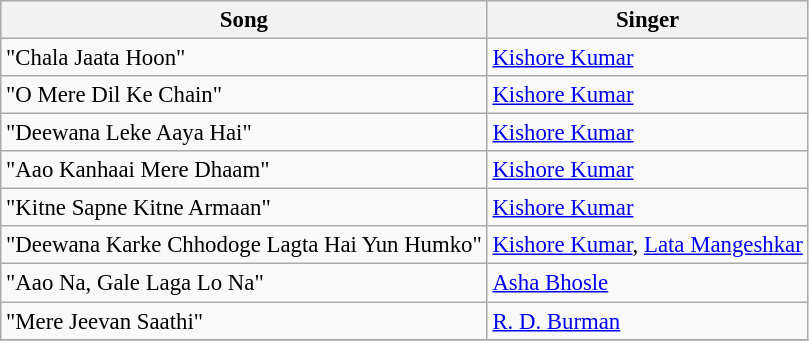<table class="wikitable" style="font-size:95%;">
<tr>
<th>Song</th>
<th>Singer</th>
</tr>
<tr>
<td>"Chala Jaata Hoon"</td>
<td><a href='#'>Kishore Kumar</a></td>
</tr>
<tr>
<td>"O Mere Dil Ke Chain"</td>
<td><a href='#'>Kishore Kumar</a></td>
</tr>
<tr>
<td>"Deewana Leke Aaya Hai"</td>
<td><a href='#'>Kishore Kumar</a></td>
</tr>
<tr>
<td>"Aao Kanhaai Mere Dhaam"</td>
<td><a href='#'>Kishore Kumar</a></td>
</tr>
<tr>
<td>"Kitne Sapne Kitne Armaan"</td>
<td><a href='#'>Kishore Kumar</a></td>
</tr>
<tr>
<td>"Deewana Karke Chhodoge Lagta Hai Yun Humko"</td>
<td><a href='#'>Kishore Kumar</a>, <a href='#'>Lata Mangeshkar</a></td>
</tr>
<tr>
<td>"Aao Na, Gale Laga Lo Na"</td>
<td><a href='#'>Asha Bhosle</a></td>
</tr>
<tr>
<td>"Mere Jeevan Saathi"</td>
<td><a href='#'>R. D. Burman</a></td>
</tr>
<tr>
</tr>
</table>
